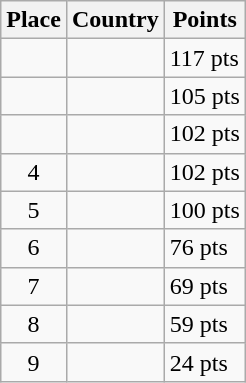<table class=wikitable>
<tr>
<th>Place</th>
<th>Country</th>
<th>Points</th>
</tr>
<tr>
<td align=center></td>
<td></td>
<td>117 pts</td>
</tr>
<tr>
<td align=center></td>
<td></td>
<td>105 pts</td>
</tr>
<tr>
<td align=center></td>
<td></td>
<td>102 pts</td>
</tr>
<tr>
<td align=center>4</td>
<td></td>
<td>102 pts</td>
</tr>
<tr>
<td align=center>5</td>
<td></td>
<td>100 pts</td>
</tr>
<tr>
<td align=center>6</td>
<td></td>
<td>76 pts</td>
</tr>
<tr>
<td align=center>7</td>
<td></td>
<td>69 pts</td>
</tr>
<tr>
<td align=center>8</td>
<td></td>
<td>59 pts</td>
</tr>
<tr>
<td align=center>9</td>
<td></td>
<td>24 pts</td>
</tr>
</table>
